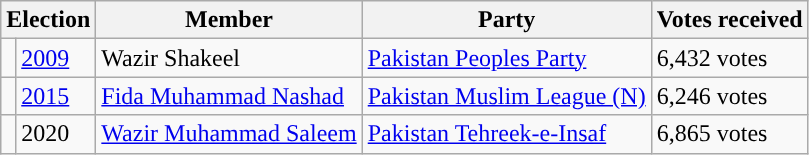<table class="wikitable">
<tr>
<th colspan="2">Election</th>
<th>Member</th>
<th>Party</th>
<th>Votes received</th>
</tr>
<tr>
<td style="background-color: "></td>
<td><a href='#'>2009</a></td>
<td>Wazir Shakeel</td>
<td><a href='#'>Pakistan Peoples Party</a></td>
<td>6,432 votes</td>
</tr>
<tr>
<td style="background-color:"></td>
<td><a href='#'>2015</a></td>
<td><a href='#'>Fida Muhammad Nashad</a></td>
<td><a href='#'>Pakistan Muslim League (N)</a></td>
<td>6,246 votes</td>
</tr>
<tr>
<td style="background-color:"></td>
<td>2020</td>
<td><a href='#'>Wazir Muhammad Saleem</a></td>
<td><a href='#'>Pakistan Tehreek-e-Insaf</a></td>
<td>6,865 votes</td>
</tr>
</table>
